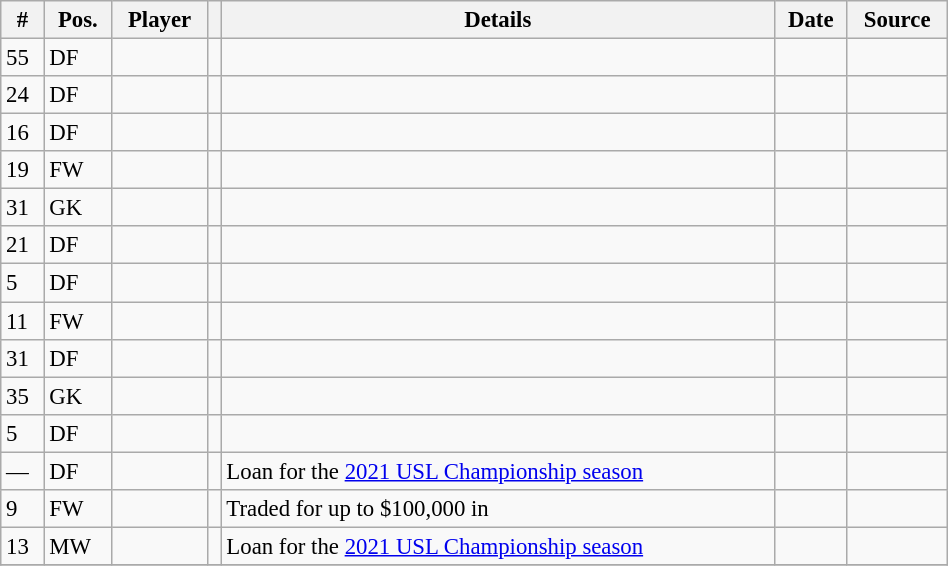<table class="wikitable sortable" style="width:50%; text-align:center; font-size:95%; text-align:left;">
<tr>
<th>#</th>
<th>Pos.</th>
<th>Player</th>
<th></th>
<th>Details</th>
<th>Date</th>
<th>Source</th>
</tr>
<tr>
<td>55</td>
<td>DF</td>
<td></td>
<td></td>
<td></td>
<td></td>
<td></td>
</tr>
<tr>
<td>24</td>
<td>DF</td>
<td></td>
<td></td>
<td></td>
<td></td>
<td></td>
</tr>
<tr>
<td>16</td>
<td>DF</td>
<td></td>
<td></td>
<td></td>
<td></td>
<td></td>
</tr>
<tr>
<td>19</td>
<td>FW</td>
<td></td>
<td></td>
<td></td>
<td></td>
<td></td>
</tr>
<tr>
<td>31</td>
<td>GK</td>
<td></td>
<td></td>
<td></td>
<td></td>
<td></td>
</tr>
<tr>
<td>21</td>
<td>DF</td>
<td></td>
<td></td>
<td></td>
<td></td>
<td></td>
</tr>
<tr>
<td>5</td>
<td>DF</td>
<td></td>
<td></td>
<td></td>
<td></td>
<td></td>
</tr>
<tr>
<td>11</td>
<td>FW</td>
<td></td>
<td></td>
<td></td>
<td></td>
<td></td>
</tr>
<tr>
<td>31</td>
<td>DF</td>
<td></td>
<td></td>
<td></td>
<td></td>
<td></td>
</tr>
<tr>
<td>35</td>
<td>GK</td>
<td></td>
<td></td>
<td></td>
<td></td>
<td></td>
</tr>
<tr>
<td>5</td>
<td>DF</td>
<td></td>
<td></td>
<td></td>
<td></td>
<td></td>
</tr>
<tr>
<td>—</td>
<td>DF</td>
<td></td>
<td></td>
<td>Loan for the <a href='#'>2021 USL Championship season</a></td>
<td></td>
<td></td>
</tr>
<tr>
<td>9</td>
<td>FW</td>
<td></td>
<td></td>
<td>Traded for up to $100,000 in </td>
<td></td>
<td></td>
</tr>
<tr>
<td>13</td>
<td>MW</td>
<td></td>
<td></td>
<td>Loan for the <a href='#'>2021 USL Championship season</a></td>
<td></td>
<td></td>
</tr>
<tr>
</tr>
</table>
